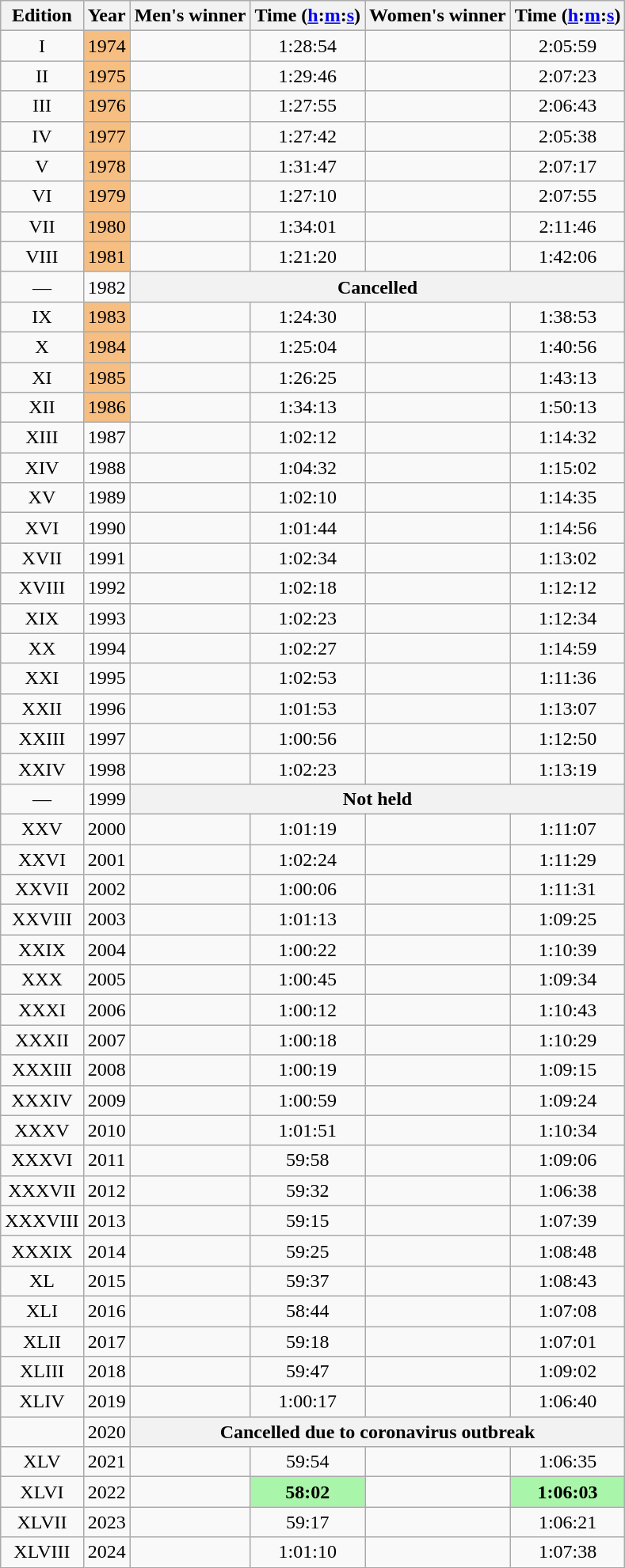<table class="wikitable sortable" style="text-align:center">
<tr>
<th class=unsortable>Edition</th>
<th>Year</th>
<th class=unsortable>Men's winner</th>
<th>Time (<a href='#'>h</a>:<a href='#'>m</a>:<a href='#'>s</a>)</th>
<th class=unsortable>Women's winner</th>
<th>Time (<a href='#'>h</a>:<a href='#'>m</a>:<a href='#'>s</a>)</th>
</tr>
<tr>
<td>I</td>
<td bgcolor=#F7BE81>1974</td>
<td align=left></td>
<td>1:28:54</td>
<td align=left></td>
<td>2:05:59</td>
</tr>
<tr>
<td>II</td>
<td bgcolor=#F7BE81>1975</td>
<td align=left></td>
<td>1:29:46</td>
<td align=left></td>
<td>2:07:23</td>
</tr>
<tr>
<td>III</td>
<td bgcolor=#F7BE81>1976</td>
<td align=left></td>
<td>1:27:55</td>
<td align=left></td>
<td>2:06:43</td>
</tr>
<tr>
<td>IV</td>
<td bgcolor=#F7BE81>1977</td>
<td align=left></td>
<td>1:27:42</td>
<td align=left></td>
<td>2:05:38</td>
</tr>
<tr>
<td>V</td>
<td bgcolor=#F7BE81>1978</td>
<td align=left></td>
<td>1:31:47</td>
<td align=left></td>
<td>2:07:17</td>
</tr>
<tr>
<td>VI</td>
<td bgcolor=#F7BE81>1979</td>
<td align=left></td>
<td>1:27:10</td>
<td align=left></td>
<td>2:07:55</td>
</tr>
<tr>
<td>VII</td>
<td bgcolor=#F7BE81>1980</td>
<td align=left></td>
<td>1:34:01</td>
<td align=left></td>
<td>2:11:46</td>
</tr>
<tr>
<td>VIII</td>
<td bgcolor=#F7BE81>1981</td>
<td align=left></td>
<td>1:21:20</td>
<td align=left></td>
<td>1:42:06</td>
</tr>
<tr>
<td>—</td>
<td>1982</td>
<th colspan=4>Cancelled</th>
</tr>
<tr>
<td>IX</td>
<td bgcolor=#F7BE81>1983</td>
<td align=left></td>
<td>1:24:30</td>
<td align=left></td>
<td>1:38:53</td>
</tr>
<tr>
<td>X</td>
<td bgcolor=#F7BE81>1984</td>
<td align=left></td>
<td>1:25:04</td>
<td align=left></td>
<td>1:40:56</td>
</tr>
<tr>
<td>XI</td>
<td bgcolor=#F7BE81>1985</td>
<td align=left></td>
<td>1:26:25</td>
<td align=left></td>
<td>1:43:13</td>
</tr>
<tr>
<td>XII</td>
<td bgcolor=#F7BE81>1986</td>
<td align=left></td>
<td>1:34:13</td>
<td align=left></td>
<td>1:50:13</td>
</tr>
<tr>
<td>XIII</td>
<td>1987</td>
<td align=left></td>
<td>1:02:12</td>
<td align=left></td>
<td>1:14:32</td>
</tr>
<tr>
<td>XIV</td>
<td>1988</td>
<td align=left></td>
<td>1:04:32</td>
<td align=left></td>
<td>1:15:02</td>
</tr>
<tr>
<td>XV</td>
<td>1989</td>
<td align=left></td>
<td>1:02:10</td>
<td align=left></td>
<td>1:14:35</td>
</tr>
<tr>
<td>XVI</td>
<td>1990</td>
<td align=left></td>
<td>1:01:44</td>
<td align=left></td>
<td>1:14:56</td>
</tr>
<tr>
<td>XVII</td>
<td>1991</td>
<td align=left></td>
<td>1:02:34</td>
<td align=left></td>
<td>1:13:02</td>
</tr>
<tr>
<td>XVIII</td>
<td>1992</td>
<td align=left></td>
<td>1:02:18</td>
<td align=left></td>
<td>1:12:12</td>
</tr>
<tr>
<td>XIX</td>
<td>1993</td>
<td align=left></td>
<td>1:02:23</td>
<td align=left></td>
<td>1:12:34</td>
</tr>
<tr>
<td>XX</td>
<td>1994</td>
<td align=left></td>
<td>1:02:27</td>
<td align=left></td>
<td>1:14:59</td>
</tr>
<tr>
<td>XXI</td>
<td>1995</td>
<td align=left></td>
<td>1:02:53</td>
<td align=left></td>
<td>1:11:36</td>
</tr>
<tr>
<td>XXII</td>
<td>1996</td>
<td align=left></td>
<td>1:01:53</td>
<td align=left></td>
<td>1:13:07</td>
</tr>
<tr>
<td>XXIII</td>
<td>1997</td>
<td align=left></td>
<td>1:00:56</td>
<td align=left></td>
<td>1:12:50</td>
</tr>
<tr>
<td>XXIV</td>
<td>1998</td>
<td align=left></td>
<td>1:02:23</td>
<td align=left></td>
<td>1:13:19</td>
</tr>
<tr>
<td>—</td>
<td>1999</td>
<th colspan=4>Not held</th>
</tr>
<tr>
<td>XXV</td>
<td>2000</td>
<td align=left></td>
<td>1:01:19</td>
<td align=left></td>
<td>1:11:07</td>
</tr>
<tr>
<td>XXVI</td>
<td>2001</td>
<td align=left></td>
<td>1:02:24</td>
<td align=left></td>
<td>1:11:29</td>
</tr>
<tr>
<td>XXVII</td>
<td>2002</td>
<td align=left></td>
<td>1:00:06</td>
<td align=left></td>
<td>1:11:31</td>
</tr>
<tr>
<td>XXVIII</td>
<td>2003</td>
<td align=left></td>
<td>1:01:13</td>
<td align=left></td>
<td>1:09:25</td>
</tr>
<tr>
<td>XXIX</td>
<td>2004</td>
<td align=left></td>
<td>1:00:22</td>
<td align=left></td>
<td>1:10:39</td>
</tr>
<tr>
<td>XXX</td>
<td>2005</td>
<td align=left></td>
<td>1:00:45</td>
<td align=left></td>
<td>1:09:34</td>
</tr>
<tr>
<td>XXXI</td>
<td>2006</td>
<td align=left></td>
<td>1:00:12</td>
<td align=left></td>
<td>1:10:43</td>
</tr>
<tr>
<td>XXXII</td>
<td>2007</td>
<td align=left></td>
<td>1:00:18</td>
<td align=left></td>
<td>1:10:29</td>
</tr>
<tr>
<td>XXXIII</td>
<td>2008</td>
<td align=left></td>
<td>1:00:19</td>
<td align=left></td>
<td>1:09:15</td>
</tr>
<tr>
<td>XXXIV</td>
<td>2009</td>
<td align=left></td>
<td>1:00:59</td>
<td align=left></td>
<td>1:09:24</td>
</tr>
<tr>
<td>XXXV</td>
<td>2010</td>
<td align=left></td>
<td>1:01:51</td>
<td align=left></td>
<td>1:10:34</td>
</tr>
<tr>
<td>XXXVI</td>
<td>2011</td>
<td align=left></td>
<td>59:58</td>
<td align=left></td>
<td>1:09:06</td>
</tr>
<tr>
<td>XXXVII</td>
<td>2012</td>
<td align=left></td>
<td>59:32</td>
<td align=left></td>
<td>1:06:38</td>
</tr>
<tr>
<td>XXXVIII</td>
<td>2013</td>
<td align=left></td>
<td>59:15</td>
<td align=left></td>
<td>1:07:39</td>
</tr>
<tr>
<td>XXXIX</td>
<td>2014</td>
<td align=left></td>
<td>59:25</td>
<td align=left></td>
<td>1:08:48</td>
</tr>
<tr>
<td>XL</td>
<td>2015</td>
<td align=left></td>
<td>59:37</td>
<td align=left></td>
<td>1:08:43</td>
</tr>
<tr>
<td>XLI</td>
<td>2016</td>
<td align=left></td>
<td>58:44</td>
<td align=left></td>
<td>1:07:08</td>
</tr>
<tr>
<td>XLII</td>
<td>2017</td>
<td align=left></td>
<td>59:18</td>
<td align=left></td>
<td>1:07:01</td>
</tr>
<tr>
<td>XLIII</td>
<td>2018</td>
<td align=left></td>
<td>59:47</td>
<td align=left></td>
<td>1:09:02</td>
</tr>
<tr>
<td>XLIV</td>
<td>2019</td>
<td align=left></td>
<td>1:00:17</td>
<td align=left></td>
<td>1:06:40</td>
</tr>
<tr>
<td></td>
<td>2020</td>
<th colspan="4" align="center">Cancelled due to coronavirus outbreak</th>
</tr>
<tr>
<td>XLV</td>
<td>2021</td>
<td align=left></td>
<td>59:54</td>
<td align=left></td>
<td>1:06:35</td>
</tr>
<tr>
<td>XLVI</td>
<td>2022</td>
<td align=left></td>
<td bgcolor=#A9F5A9><strong>58:02</strong></td>
<td align=left></td>
<td bgcolor=#A9F5A9><strong>1:06:03</strong></td>
</tr>
<tr>
<td>XLVII</td>
<td>2023</td>
<td align=left></td>
<td>59:17</td>
<td align=left></td>
<td>1:06:21</td>
</tr>
<tr>
<td>XLVIII</td>
<td>2024</td>
<td align=left></td>
<td>1:01:10</td>
<td align=left></td>
<td>1:07:38</td>
</tr>
</table>
